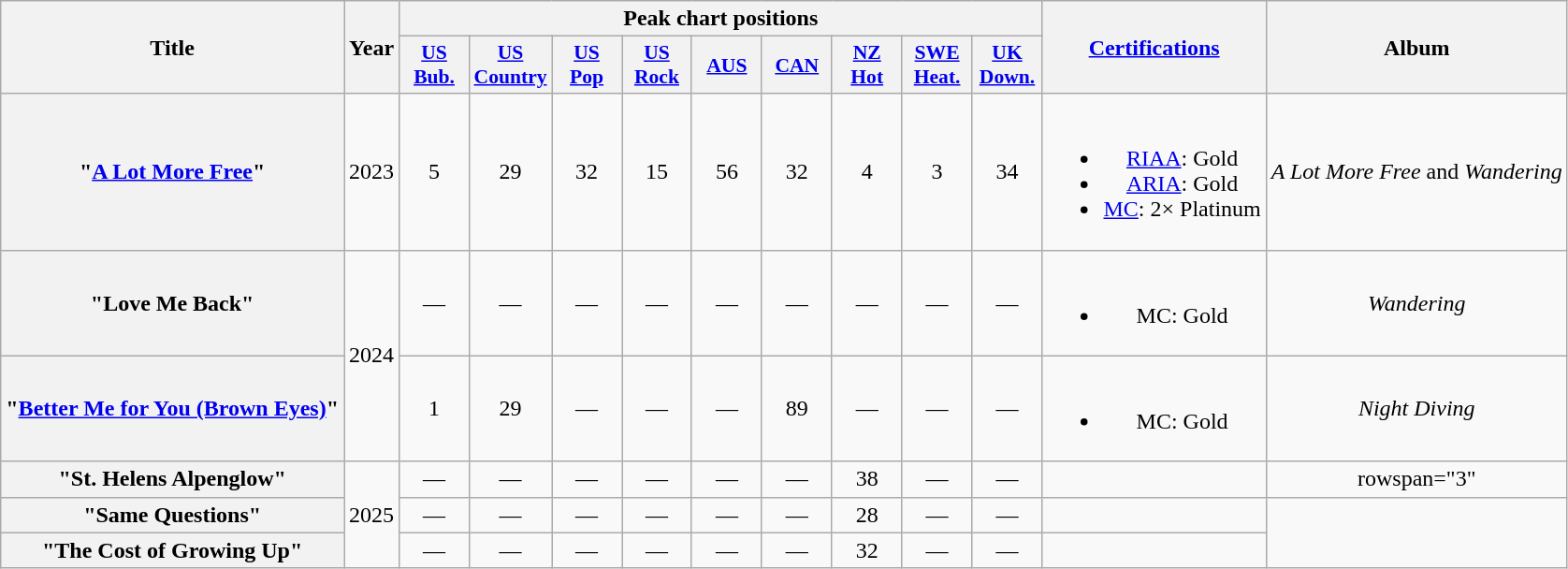<table class="wikitable plainrowheaders" style="text-align:center;">
<tr>
<th scope="col" rowspan="2">Title</th>
<th scope="col" rowspan="2">Year</th>
<th scope="col" colspan="9">Peak chart positions</th>
<th scope="col" rowspan="2"><a href='#'>Certifications</a></th>
<th scope="col" rowspan="2">Album</th>
</tr>
<tr>
<th scope="col" style="width:3em;font-size:90%;"><a href='#'>US<br>Bub.</a><br></th>
<th scope="col" style="width:3em;font-size:90%;"><a href='#'>US<br>Country</a><br></th>
<th scope="col" style="width:3em;font-size:90%;"><a href='#'>US<br>Pop</a><br></th>
<th scope="col" style="width:3em;font-size:90%;"><a href='#'>US<br>Rock</a><br></th>
<th scope="col" style="width:3em;font-size:90%;"><a href='#'>AUS</a><br></th>
<th scope="col" style="width:3em;font-size:90%;"><a href='#'>CAN</a><br></th>
<th scope="col" style="width:3em;font-size:90%;"><a href='#'>NZ<br>Hot</a><br></th>
<th scope="col" style="width:3em;font-size:90%;"><a href='#'>SWE<br>Heat.</a><br></th>
<th scope="col" style="width:3em;font-size:90%;"><a href='#'>UK<br>Down.</a><br></th>
</tr>
<tr>
<th scope="row">"<a href='#'>A Lot More Free</a>"</th>
<td>2023</td>
<td>5</td>
<td>29</td>
<td>32</td>
<td>15</td>
<td>56</td>
<td>32</td>
<td>4</td>
<td>3</td>
<td>34</td>
<td><br><ul><li><a href='#'>RIAA</a>: Gold</li><li><a href='#'>ARIA</a>: Gold</li><li><a href='#'>MC</a>: 2× Platinum</li></ul></td>
<td><em>A Lot More Free</em> and <em>Wandering</em></td>
</tr>
<tr>
<th scope="row">"Love Me Back"</th>
<td rowspan="2">2024</td>
<td>—</td>
<td>—</td>
<td>—</td>
<td>—</td>
<td>—</td>
<td>—</td>
<td>—</td>
<td>—</td>
<td>—</td>
<td><br><ul><li>MC: Gold</li></ul></td>
<td><em>Wandering</em></td>
</tr>
<tr>
<th scope="row">"<a href='#'>Better Me for You (Brown Eyes)</a>"</th>
<td>1</td>
<td>29</td>
<td>—</td>
<td>—</td>
<td>—</td>
<td>89</td>
<td>—</td>
<td>—</td>
<td>—</td>
<td><br><ul><li>MC: Gold</li></ul></td>
<td><em>Night Diving</em></td>
</tr>
<tr>
<th scope="row">"St. Helens Alpenglow"</th>
<td rowspan="3">2025</td>
<td>—</td>
<td>—</td>
<td>—</td>
<td>—</td>
<td>—</td>
<td>—</td>
<td>38</td>
<td>—</td>
<td>—</td>
<td></td>
<td>rowspan="3" </td>
</tr>
<tr>
<th scope="row">"Same Questions"</th>
<td>—</td>
<td>—</td>
<td>—</td>
<td>—</td>
<td>—</td>
<td>—</td>
<td>28</td>
<td>—</td>
<td>—</td>
<td></td>
</tr>
<tr>
<th scope="row">"The Cost of Growing Up"</th>
<td>—</td>
<td>—</td>
<td>—</td>
<td>—</td>
<td>—</td>
<td>—</td>
<td>32</td>
<td>—</td>
<td>—</td>
<td></td>
</tr>
</table>
